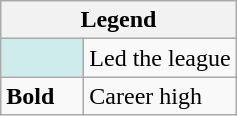<table class="wikitable mw-collapsible">
<tr>
<th colspan="2">Legend</th>
</tr>
<tr>
<td style="background:#cfecec; width:3em;"></td>
<td>Led the league</td>
</tr>
<tr>
<td><strong>Bold</strong></td>
<td>Career high</td>
</tr>
</table>
